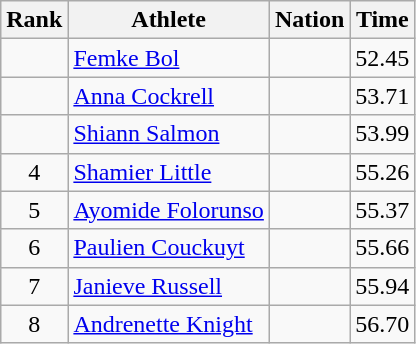<table class="wikitable">
<tr>
<th scope="col">Rank</th>
<th scope="col">Athlete</th>
<th scope="col">Nation</th>
<th scope="col">Time</th>
</tr>
<tr>
<td align=center></td>
<td><a href='#'>Femke Bol</a></td>
<td></td>
<td>52.45</td>
</tr>
<tr>
<td align=center></td>
<td><a href='#'>Anna Cockrell</a></td>
<td></td>
<td>53.71</td>
</tr>
<tr>
<td align=center></td>
<td><a href='#'>Shiann Salmon</a></td>
<td></td>
<td>53.99</td>
</tr>
<tr>
<td align=center>4</td>
<td><a href='#'>Shamier Little</a></td>
<td></td>
<td>55.26</td>
</tr>
<tr>
<td align=center>5</td>
<td><a href='#'>Ayomide Folorunso</a></td>
<td></td>
<td>55.37</td>
</tr>
<tr>
<td align=center>6</td>
<td><a href='#'>Paulien Couckuyt</a></td>
<td></td>
<td>55.66</td>
</tr>
<tr>
<td align=center>7</td>
<td><a href='#'>Janieve Russell</a></td>
<td></td>
<td>55.94</td>
</tr>
<tr>
<td align=center>8</td>
<td><a href='#'>Andrenette Knight</a></td>
<td></td>
<td>56.70</td>
</tr>
</table>
